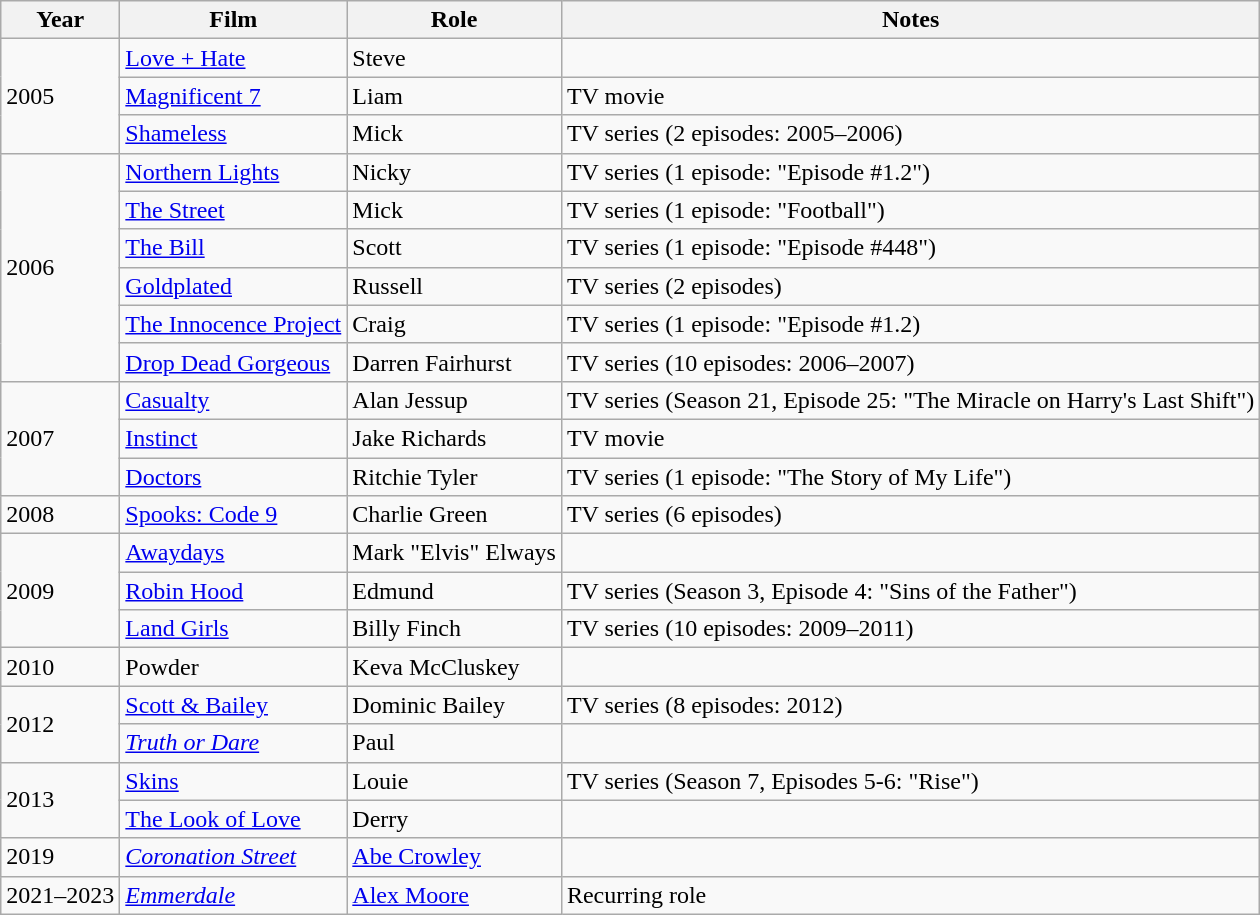<table class="wikitable">
<tr>
<th>Year</th>
<th>Film</th>
<th>Role</th>
<th>Notes</th>
</tr>
<tr>
<td rowspan="3">2005</td>
<td><a href='#'>Love + Hate</a></td>
<td>Steve</td>
<td></td>
</tr>
<tr>
<td><a href='#'>Magnificent 7</a></td>
<td>Liam</td>
<td>TV movie</td>
</tr>
<tr>
<td><a href='#'>Shameless</a></td>
<td>Mick</td>
<td>TV series (2 episodes: 2005–2006)</td>
</tr>
<tr>
<td rowspan="6">2006</td>
<td><a href='#'>Northern Lights</a></td>
<td>Nicky</td>
<td>TV series (1 episode: "Episode #1.2")</td>
</tr>
<tr>
<td><a href='#'>The Street</a></td>
<td>Mick</td>
<td>TV series (1 episode: "Football")</td>
</tr>
<tr>
<td><a href='#'>The Bill</a></td>
<td>Scott</td>
<td>TV series (1 episode: "Episode #448")</td>
</tr>
<tr>
<td><a href='#'>Goldplated</a></td>
<td>Russell</td>
<td>TV series (2 episodes)</td>
</tr>
<tr>
<td><a href='#'>The Innocence Project</a></td>
<td>Craig</td>
<td>TV series (1 episode: "Episode #1.2)</td>
</tr>
<tr>
<td><a href='#'>Drop Dead Gorgeous</a></td>
<td>Darren Fairhurst</td>
<td>TV series (10 episodes: 2006–2007)</td>
</tr>
<tr>
<td rowspan="3">2007</td>
<td><a href='#'>Casualty</a></td>
<td>Alan Jessup</td>
<td>TV series (Season 21, Episode 25: "The Miracle on Harry's Last Shift")</td>
</tr>
<tr>
<td><a href='#'>Instinct</a></td>
<td>Jake Richards</td>
<td>TV movie</td>
</tr>
<tr>
<td><a href='#'>Doctors</a></td>
<td>Ritchie Tyler</td>
<td>TV series (1 episode: "The Story of My Life")</td>
</tr>
<tr>
<td>2008</td>
<td><a href='#'>Spooks: Code 9</a></td>
<td>Charlie Green</td>
<td>TV series (6 episodes)</td>
</tr>
<tr>
<td rowspan="3">2009</td>
<td><a href='#'>Awaydays</a></td>
<td>Mark "Elvis" Elways</td>
<td></td>
</tr>
<tr>
<td><a href='#'>Robin Hood</a></td>
<td>Edmund</td>
<td>TV series (Season 3, Episode 4: "Sins of the Father")</td>
</tr>
<tr>
<td><a href='#'>Land Girls</a></td>
<td>Billy Finch</td>
<td>TV series (10 episodes: 2009–2011)</td>
</tr>
<tr>
<td>2010</td>
<td>Powder</td>
<td>Keva McCluskey</td>
<td></td>
</tr>
<tr>
<td rowspan="2">2012</td>
<td><a href='#'>Scott & Bailey</a></td>
<td>Dominic Bailey</td>
<td>TV series (8 episodes: 2012)</td>
</tr>
<tr>
<td><em><a href='#'>Truth or Dare</a></em></td>
<td>Paul</td>
<td></td>
</tr>
<tr>
<td rowspan="2">2013</td>
<td><a href='#'>Skins</a></td>
<td>Louie</td>
<td>TV series (Season 7, Episodes 5-6: "Rise")</td>
</tr>
<tr>
<td><a href='#'>The Look of Love</a></td>
<td>Derry</td>
<td></td>
</tr>
<tr>
<td>2019</td>
<td><em><a href='#'>Coronation Street</a></em></td>
<td><a href='#'>Abe Crowley</a></td>
<td></td>
</tr>
<tr>
<td>2021–2023</td>
<td><em><a href='#'>Emmerdale</a></em></td>
<td><a href='#'>Alex Moore</a></td>
<td>Recurring role</td>
</tr>
</table>
